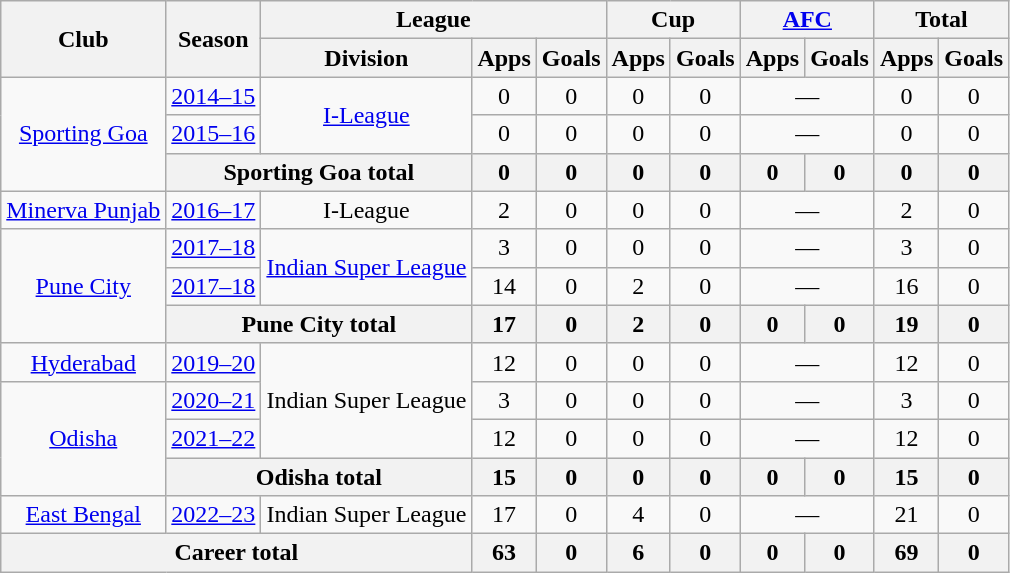<table class="wikitable" style="text-align: center;">
<tr>
<th rowspan="2">Club</th>
<th rowspan="2">Season</th>
<th colspan="3">League</th>
<th colspan="2">Cup</th>
<th colspan="2"><a href='#'>AFC</a></th>
<th colspan="2">Total</th>
</tr>
<tr>
<th>Division</th>
<th>Apps</th>
<th>Goals</th>
<th>Apps</th>
<th>Goals</th>
<th>Apps</th>
<th>Goals</th>
<th>Apps</th>
<th>Goals</th>
</tr>
<tr>
<td rowspan="3"><a href='#'>Sporting Goa</a></td>
<td><a href='#'>2014–15</a></td>
<td rowspan="2"><a href='#'>I-League</a></td>
<td>0</td>
<td>0</td>
<td>0</td>
<td>0</td>
<td colspan="2">—</td>
<td>0</td>
<td>0</td>
</tr>
<tr>
<td><a href='#'>2015–16</a></td>
<td>0</td>
<td>0</td>
<td>0</td>
<td>0</td>
<td colspan="2">—</td>
<td>0</td>
<td>0</td>
</tr>
<tr>
<th colspan="2">Sporting Goa total</th>
<th>0</th>
<th>0</th>
<th>0</th>
<th>0</th>
<th>0</th>
<th>0</th>
<th>0</th>
<th>0</th>
</tr>
<tr>
<td rowspan="1"><a href='#'>Minerva Punjab</a></td>
<td><a href='#'>2016–17</a></td>
<td rowspan="1">I-League</td>
<td>2</td>
<td>0</td>
<td>0</td>
<td>0</td>
<td colspan="2">—</td>
<td>2</td>
<td>0</td>
</tr>
<tr>
<td rowspan="3"><a href='#'>Pune City</a></td>
<td><a href='#'>2017–18</a></td>
<td rowspan="2"><a href='#'>Indian Super League</a></td>
<td>3</td>
<td>0</td>
<td>0</td>
<td>0</td>
<td colspan="2">—</td>
<td>3</td>
<td>0</td>
</tr>
<tr>
<td><a href='#'>2017–18</a></td>
<td>14</td>
<td>0</td>
<td>2</td>
<td>0</td>
<td colspan="2">—</td>
<td>16</td>
<td>0</td>
</tr>
<tr>
<th colspan="2">Pune City total</th>
<th>17</th>
<th>0</th>
<th>2</th>
<th>0</th>
<th>0</th>
<th>0</th>
<th>19</th>
<th>0</th>
</tr>
<tr>
<td rowspan="1"><a href='#'>Hyderabad</a></td>
<td><a href='#'>2019–20</a></td>
<td rowspan="3">Indian Super League</td>
<td>12</td>
<td>0</td>
<td>0</td>
<td>0</td>
<td colspan="2">—</td>
<td>12</td>
<td>0</td>
</tr>
<tr>
<td rowspan="3"><a href='#'>Odisha</a></td>
<td><a href='#'>2020–21</a></td>
<td>3</td>
<td>0</td>
<td>0</td>
<td>0</td>
<td colspan="2">—</td>
<td>3</td>
<td>0</td>
</tr>
<tr>
<td><a href='#'>2021–22</a></td>
<td>12</td>
<td>0</td>
<td>0</td>
<td>0</td>
<td colspan="2">—</td>
<td>12</td>
<td>0</td>
</tr>
<tr>
<th colspan="2">Odisha total</th>
<th>15</th>
<th>0</th>
<th>0</th>
<th>0</th>
<th>0</th>
<th>0</th>
<th>15</th>
<th>0</th>
</tr>
<tr>
<td rowspan="1"><a href='#'>East Bengal</a></td>
<td><a href='#'>2022–23</a></td>
<td rowspan="1">Indian Super League</td>
<td>17</td>
<td>0</td>
<td>4</td>
<td>0</td>
<td colspan="2">—</td>
<td>21</td>
<td>0</td>
</tr>
<tr>
<th colspan="3">Career total</th>
<th>63</th>
<th>0</th>
<th>6</th>
<th>0</th>
<th>0</th>
<th>0</th>
<th>69</th>
<th>0</th>
</tr>
</table>
